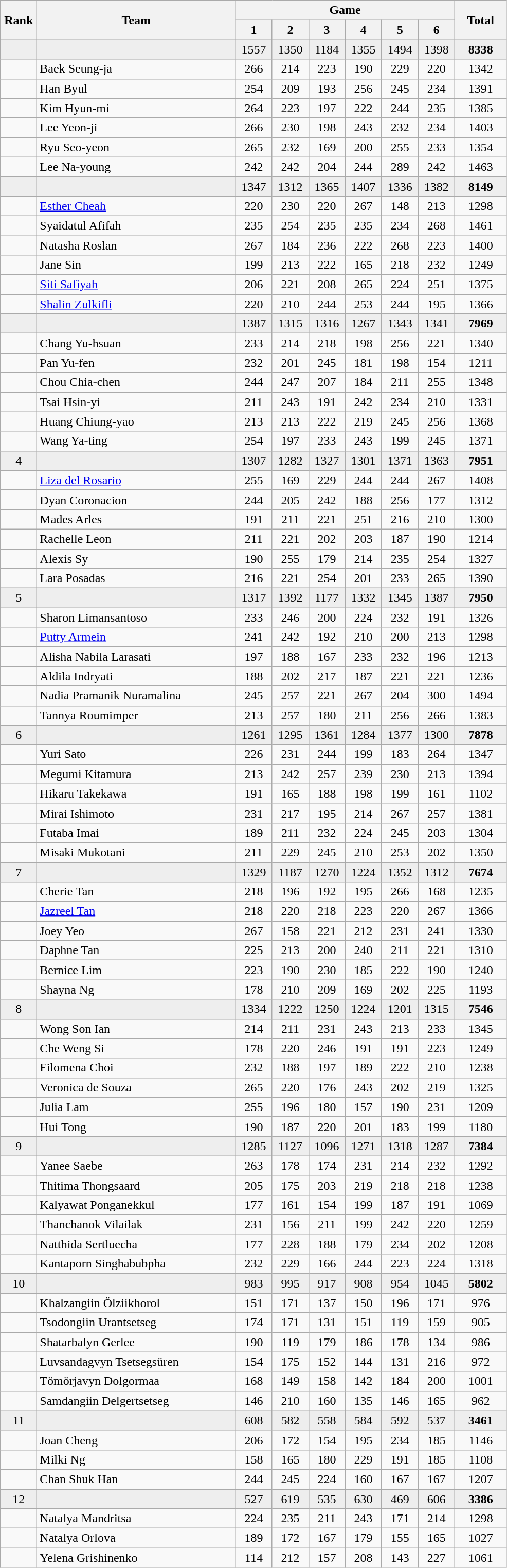<table class=wikitable style="text-align:center">
<tr>
<th rowspan="2" width=40>Rank</th>
<th rowspan="2" width=250>Team</th>
<th colspan="6">Game</th>
<th rowspan="2" width=60>Total</th>
</tr>
<tr>
<th width=40>1</th>
<th width=40>2</th>
<th width=40>3</th>
<th width=40>4</th>
<th width=40>5</th>
<th width=40>6</th>
</tr>
<tr bgcolor=eeeeee>
<td></td>
<td align=left></td>
<td>1557</td>
<td>1350</td>
<td>1184</td>
<td>1355</td>
<td>1494</td>
<td>1398</td>
<td><strong>8338</strong></td>
</tr>
<tr>
<td></td>
<td align=left>Baek Seung-ja</td>
<td>266</td>
<td>214</td>
<td>223</td>
<td>190</td>
<td>229</td>
<td>220</td>
<td>1342</td>
</tr>
<tr>
<td></td>
<td align=left>Han Byul</td>
<td>254</td>
<td>209</td>
<td>193</td>
<td>256</td>
<td>245</td>
<td>234</td>
<td>1391</td>
</tr>
<tr>
<td></td>
<td align=left>Kim Hyun-mi</td>
<td>264</td>
<td>223</td>
<td>197</td>
<td>222</td>
<td>244</td>
<td>235</td>
<td>1385</td>
</tr>
<tr>
<td></td>
<td align=left>Lee Yeon-ji</td>
<td>266</td>
<td>230</td>
<td>198</td>
<td>243</td>
<td>232</td>
<td>234</td>
<td>1403</td>
</tr>
<tr>
<td></td>
<td align=left>Ryu Seo-yeon</td>
<td>265</td>
<td>232</td>
<td>169</td>
<td>200</td>
<td>255</td>
<td>233</td>
<td>1354</td>
</tr>
<tr>
<td></td>
<td align=left>Lee Na-young</td>
<td>242</td>
<td>242</td>
<td>204</td>
<td>244</td>
<td>289</td>
<td>242</td>
<td>1463</td>
</tr>
<tr bgcolor=eeeeee>
<td></td>
<td align=left></td>
<td>1347</td>
<td>1312</td>
<td>1365</td>
<td>1407</td>
<td>1336</td>
<td>1382</td>
<td><strong>8149</strong></td>
</tr>
<tr>
<td></td>
<td align=left><a href='#'>Esther Cheah</a></td>
<td>220</td>
<td>230</td>
<td>220</td>
<td>267</td>
<td>148</td>
<td>213</td>
<td>1298</td>
</tr>
<tr>
<td></td>
<td align=left>Syaidatul Afifah</td>
<td>235</td>
<td>254</td>
<td>235</td>
<td>235</td>
<td>234</td>
<td>268</td>
<td>1461</td>
</tr>
<tr>
<td></td>
<td align=left>Natasha Roslan</td>
<td>267</td>
<td>184</td>
<td>236</td>
<td>222</td>
<td>268</td>
<td>223</td>
<td>1400</td>
</tr>
<tr>
<td></td>
<td align=left>Jane Sin</td>
<td>199</td>
<td>213</td>
<td>222</td>
<td>165</td>
<td>218</td>
<td>232</td>
<td>1249</td>
</tr>
<tr>
<td></td>
<td align=left><a href='#'>Siti Safiyah</a></td>
<td>206</td>
<td>221</td>
<td>208</td>
<td>265</td>
<td>224</td>
<td>251</td>
<td>1375</td>
</tr>
<tr>
<td></td>
<td align=left><a href='#'>Shalin Zulkifli</a></td>
<td>220</td>
<td>210</td>
<td>244</td>
<td>253</td>
<td>244</td>
<td>195</td>
<td>1366</td>
</tr>
<tr bgcolor=eeeeee>
<td></td>
<td align=left></td>
<td>1387</td>
<td>1315</td>
<td>1316</td>
<td>1267</td>
<td>1343</td>
<td>1341</td>
<td><strong>7969</strong></td>
</tr>
<tr>
<td></td>
<td align=left>Chang Yu-hsuan</td>
<td>233</td>
<td>214</td>
<td>218</td>
<td>198</td>
<td>256</td>
<td>221</td>
<td>1340</td>
</tr>
<tr>
<td></td>
<td align=left>Pan Yu-fen</td>
<td>232</td>
<td>201</td>
<td>245</td>
<td>181</td>
<td>198</td>
<td>154</td>
<td>1211</td>
</tr>
<tr>
<td></td>
<td align=left>Chou Chia-chen</td>
<td>244</td>
<td>247</td>
<td>207</td>
<td>184</td>
<td>211</td>
<td>255</td>
<td>1348</td>
</tr>
<tr>
<td></td>
<td align=left>Tsai Hsin-yi</td>
<td>211</td>
<td>243</td>
<td>191</td>
<td>242</td>
<td>234</td>
<td>210</td>
<td>1331</td>
</tr>
<tr>
<td></td>
<td align=left>Huang Chiung-yao</td>
<td>213</td>
<td>213</td>
<td>222</td>
<td>219</td>
<td>245</td>
<td>256</td>
<td>1368</td>
</tr>
<tr>
<td></td>
<td align=left>Wang Ya-ting</td>
<td>254</td>
<td>197</td>
<td>233</td>
<td>243</td>
<td>199</td>
<td>245</td>
<td>1371</td>
</tr>
<tr bgcolor=eeeeee>
<td>4</td>
<td align=left></td>
<td>1307</td>
<td>1282</td>
<td>1327</td>
<td>1301</td>
<td>1371</td>
<td>1363</td>
<td><strong>7951</strong></td>
</tr>
<tr>
<td></td>
<td align=left><a href='#'>Liza del Rosario</a></td>
<td>255</td>
<td>169</td>
<td>229</td>
<td>244</td>
<td>244</td>
<td>267</td>
<td>1408</td>
</tr>
<tr>
<td></td>
<td align=left>Dyan Coronacion</td>
<td>244</td>
<td>205</td>
<td>242</td>
<td>188</td>
<td>256</td>
<td>177</td>
<td>1312</td>
</tr>
<tr>
<td></td>
<td align=left>Mades Arles</td>
<td>191</td>
<td>211</td>
<td>221</td>
<td>251</td>
<td>216</td>
<td>210</td>
<td>1300</td>
</tr>
<tr>
<td></td>
<td align=left>Rachelle Leon</td>
<td>211</td>
<td>221</td>
<td>202</td>
<td>203</td>
<td>187</td>
<td>190</td>
<td>1214</td>
</tr>
<tr>
<td></td>
<td align=left>Alexis Sy</td>
<td>190</td>
<td>255</td>
<td>179</td>
<td>214</td>
<td>235</td>
<td>254</td>
<td>1327</td>
</tr>
<tr>
<td></td>
<td align=left>Lara Posadas</td>
<td>216</td>
<td>221</td>
<td>254</td>
<td>201</td>
<td>233</td>
<td>265</td>
<td>1390</td>
</tr>
<tr bgcolor=eeeeee>
<td>5</td>
<td align=left></td>
<td>1317</td>
<td>1392</td>
<td>1177</td>
<td>1332</td>
<td>1345</td>
<td>1387</td>
<td><strong>7950</strong></td>
</tr>
<tr>
<td></td>
<td align=left>Sharon Limansantoso</td>
<td>233</td>
<td>246</td>
<td>200</td>
<td>224</td>
<td>232</td>
<td>191</td>
<td>1326</td>
</tr>
<tr>
<td></td>
<td align=left><a href='#'>Putty Armein</a></td>
<td>241</td>
<td>242</td>
<td>192</td>
<td>210</td>
<td>200</td>
<td>213</td>
<td>1298</td>
</tr>
<tr>
<td></td>
<td align=left>Alisha Nabila Larasati</td>
<td>197</td>
<td>188</td>
<td>167</td>
<td>233</td>
<td>232</td>
<td>196</td>
<td>1213</td>
</tr>
<tr>
<td></td>
<td align=left>Aldila Indryati</td>
<td>188</td>
<td>202</td>
<td>217</td>
<td>187</td>
<td>221</td>
<td>221</td>
<td>1236</td>
</tr>
<tr>
<td></td>
<td align=left>Nadia Pramanik Nuramalina</td>
<td>245</td>
<td>257</td>
<td>221</td>
<td>267</td>
<td>204</td>
<td>300</td>
<td>1494</td>
</tr>
<tr>
<td></td>
<td align=left>Tannya Roumimper</td>
<td>213</td>
<td>257</td>
<td>180</td>
<td>211</td>
<td>256</td>
<td>266</td>
<td>1383</td>
</tr>
<tr bgcolor=eeeeee>
<td>6</td>
<td align=left></td>
<td>1261</td>
<td>1295</td>
<td>1361</td>
<td>1284</td>
<td>1377</td>
<td>1300</td>
<td><strong>7878</strong></td>
</tr>
<tr>
<td></td>
<td align=left>Yuri Sato</td>
<td>226</td>
<td>231</td>
<td>244</td>
<td>199</td>
<td>183</td>
<td>264</td>
<td>1347</td>
</tr>
<tr>
<td></td>
<td align=left>Megumi Kitamura</td>
<td>213</td>
<td>242</td>
<td>257</td>
<td>239</td>
<td>230</td>
<td>213</td>
<td>1394</td>
</tr>
<tr>
<td></td>
<td align=left>Hikaru Takekawa</td>
<td>191</td>
<td>165</td>
<td>188</td>
<td>198</td>
<td>199</td>
<td>161</td>
<td>1102</td>
</tr>
<tr>
<td></td>
<td align=left>Mirai Ishimoto</td>
<td>231</td>
<td>217</td>
<td>195</td>
<td>214</td>
<td>267</td>
<td>257</td>
<td>1381</td>
</tr>
<tr>
<td></td>
<td align=left>Futaba Imai</td>
<td>189</td>
<td>211</td>
<td>232</td>
<td>224</td>
<td>245</td>
<td>203</td>
<td>1304</td>
</tr>
<tr>
<td></td>
<td align=left>Misaki Mukotani</td>
<td>211</td>
<td>229</td>
<td>245</td>
<td>210</td>
<td>253</td>
<td>202</td>
<td>1350</td>
</tr>
<tr bgcolor=eeeeee>
<td>7</td>
<td align=left></td>
<td>1329</td>
<td>1187</td>
<td>1270</td>
<td>1224</td>
<td>1352</td>
<td>1312</td>
<td><strong>7674</strong></td>
</tr>
<tr>
<td></td>
<td align=left>Cherie Tan</td>
<td>218</td>
<td>196</td>
<td>192</td>
<td>195</td>
<td>266</td>
<td>168</td>
<td>1235</td>
</tr>
<tr>
<td></td>
<td align=left><a href='#'>Jazreel Tan</a></td>
<td>218</td>
<td>220</td>
<td>218</td>
<td>223</td>
<td>220</td>
<td>267</td>
<td>1366</td>
</tr>
<tr>
<td></td>
<td align=left>Joey Yeo</td>
<td>267</td>
<td>158</td>
<td>221</td>
<td>212</td>
<td>231</td>
<td>241</td>
<td>1330</td>
</tr>
<tr>
<td></td>
<td align=left>Daphne Tan</td>
<td>225</td>
<td>213</td>
<td>200</td>
<td>240</td>
<td>211</td>
<td>221</td>
<td>1310</td>
</tr>
<tr>
<td></td>
<td align=left>Bernice Lim</td>
<td>223</td>
<td>190</td>
<td>230</td>
<td>185</td>
<td>222</td>
<td>190</td>
<td>1240</td>
</tr>
<tr>
<td></td>
<td align=left>Shayna Ng</td>
<td>178</td>
<td>210</td>
<td>209</td>
<td>169</td>
<td>202</td>
<td>225</td>
<td>1193</td>
</tr>
<tr bgcolor=eeeeee>
<td>8</td>
<td align=left></td>
<td>1334</td>
<td>1222</td>
<td>1250</td>
<td>1224</td>
<td>1201</td>
<td>1315</td>
<td><strong>7546</strong></td>
</tr>
<tr>
<td></td>
<td align=left>Wong Son Ian</td>
<td>214</td>
<td>211</td>
<td>231</td>
<td>243</td>
<td>213</td>
<td>233</td>
<td>1345</td>
</tr>
<tr>
<td></td>
<td align=left>Che Weng Si</td>
<td>178</td>
<td>220</td>
<td>246</td>
<td>191</td>
<td>191</td>
<td>223</td>
<td>1249</td>
</tr>
<tr>
<td></td>
<td align=left>Filomena Choi</td>
<td>232</td>
<td>188</td>
<td>197</td>
<td>189</td>
<td>222</td>
<td>210</td>
<td>1238</td>
</tr>
<tr>
<td></td>
<td align=left>Veronica de Souza</td>
<td>265</td>
<td>220</td>
<td>176</td>
<td>243</td>
<td>202</td>
<td>219</td>
<td>1325</td>
</tr>
<tr>
<td></td>
<td align=left>Julia Lam</td>
<td>255</td>
<td>196</td>
<td>180</td>
<td>157</td>
<td>190</td>
<td>231</td>
<td>1209</td>
</tr>
<tr>
<td></td>
<td align=left>Hui Tong</td>
<td>190</td>
<td>187</td>
<td>220</td>
<td>201</td>
<td>183</td>
<td>199</td>
<td>1180</td>
</tr>
<tr bgcolor=eeeeee>
<td>9</td>
<td align=left></td>
<td>1285</td>
<td>1127</td>
<td>1096</td>
<td>1271</td>
<td>1318</td>
<td>1287</td>
<td><strong>7384</strong></td>
</tr>
<tr>
<td></td>
<td align=left>Yanee Saebe</td>
<td>263</td>
<td>178</td>
<td>174</td>
<td>231</td>
<td>214</td>
<td>232</td>
<td>1292</td>
</tr>
<tr>
<td></td>
<td align=left>Thitima Thongsaard</td>
<td>205</td>
<td>175</td>
<td>203</td>
<td>219</td>
<td>218</td>
<td>218</td>
<td>1238</td>
</tr>
<tr>
<td></td>
<td align=left>Kalyawat Ponganekkul</td>
<td>177</td>
<td>161</td>
<td>154</td>
<td>199</td>
<td>187</td>
<td>191</td>
<td>1069</td>
</tr>
<tr>
<td></td>
<td align=left>Thanchanok Vilailak</td>
<td>231</td>
<td>156</td>
<td>211</td>
<td>199</td>
<td>242</td>
<td>220</td>
<td>1259</td>
</tr>
<tr>
<td></td>
<td align=left>Natthida Sertluecha</td>
<td>177</td>
<td>228</td>
<td>188</td>
<td>179</td>
<td>234</td>
<td>202</td>
<td>1208</td>
</tr>
<tr>
<td></td>
<td align=left>Kantaporn Singhabubpha</td>
<td>232</td>
<td>229</td>
<td>166</td>
<td>244</td>
<td>223</td>
<td>224</td>
<td>1318</td>
</tr>
<tr bgcolor=eeeeee>
<td>10</td>
<td align=left></td>
<td>983</td>
<td>995</td>
<td>917</td>
<td>908</td>
<td>954</td>
<td>1045</td>
<td><strong>5802</strong></td>
</tr>
<tr>
<td></td>
<td align=left>Khalzangiin Ölziikhorol</td>
<td>151</td>
<td>171</td>
<td>137</td>
<td>150</td>
<td>196</td>
<td>171</td>
<td>976</td>
</tr>
<tr>
<td></td>
<td align=left>Tsodongiin Urantsetseg</td>
<td>174</td>
<td>171</td>
<td>131</td>
<td>151</td>
<td>119</td>
<td>159</td>
<td>905</td>
</tr>
<tr>
<td></td>
<td align=left>Shatarbalyn Gerlee</td>
<td>190</td>
<td>119</td>
<td>179</td>
<td>186</td>
<td>178</td>
<td>134</td>
<td>986</td>
</tr>
<tr>
<td></td>
<td align=left>Luvsandagvyn Tsetsegsüren</td>
<td>154</td>
<td>175</td>
<td>152</td>
<td>144</td>
<td>131</td>
<td>216</td>
<td>972</td>
</tr>
<tr>
<td></td>
<td align=left>Tömörjavyn Dolgormaa</td>
<td>168</td>
<td>149</td>
<td>158</td>
<td>142</td>
<td>184</td>
<td>200</td>
<td>1001</td>
</tr>
<tr>
<td></td>
<td align=left>Samdangiin Delgertsetseg</td>
<td>146</td>
<td>210</td>
<td>160</td>
<td>135</td>
<td>146</td>
<td>165</td>
<td>962</td>
</tr>
<tr bgcolor=eeeeee>
<td>11</td>
<td align=left></td>
<td>608</td>
<td>582</td>
<td>558</td>
<td>584</td>
<td>592</td>
<td>537</td>
<td><strong>3461</strong></td>
</tr>
<tr>
<td></td>
<td align=left>Joan Cheng</td>
<td>206</td>
<td>172</td>
<td>154</td>
<td>195</td>
<td>234</td>
<td>185</td>
<td>1146</td>
</tr>
<tr>
<td></td>
<td align=left>Milki Ng</td>
<td>158</td>
<td>165</td>
<td>180</td>
<td>229</td>
<td>191</td>
<td>185</td>
<td>1108</td>
</tr>
<tr>
<td></td>
<td align=left>Chan Shuk Han</td>
<td>244</td>
<td>245</td>
<td>224</td>
<td>160</td>
<td>167</td>
<td>167</td>
<td>1207</td>
</tr>
<tr bgcolor=eeeeee>
<td>12</td>
<td align=left></td>
<td>527</td>
<td>619</td>
<td>535</td>
<td>630</td>
<td>469</td>
<td>606</td>
<td><strong>3386</strong></td>
</tr>
<tr>
<td></td>
<td align=left>Natalya Mandritsa</td>
<td>224</td>
<td>235</td>
<td>211</td>
<td>243</td>
<td>171</td>
<td>214</td>
<td>1298</td>
</tr>
<tr>
<td></td>
<td align=left>Natalya Orlova</td>
<td>189</td>
<td>172</td>
<td>167</td>
<td>179</td>
<td>155</td>
<td>165</td>
<td>1027</td>
</tr>
<tr>
<td></td>
<td align=left>Yelena Grishinenko</td>
<td>114</td>
<td>212</td>
<td>157</td>
<td>208</td>
<td>143</td>
<td>227</td>
<td>1061</td>
</tr>
</table>
